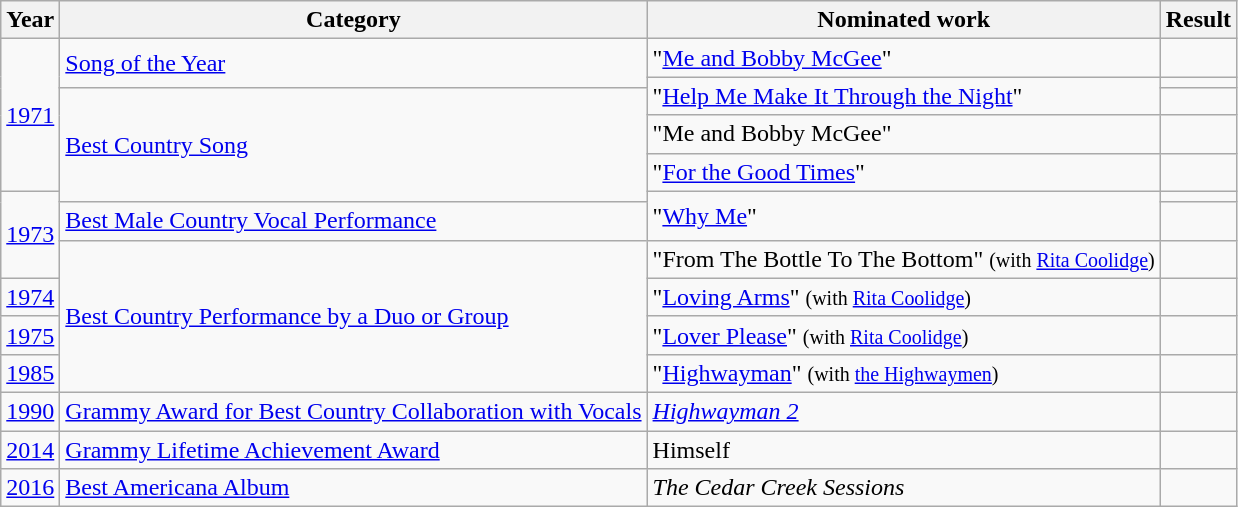<table class="wikitable sortable">
<tr>
<th>Year</th>
<th>Category</th>
<th>Nominated work</th>
<th>Result</th>
</tr>
<tr>
<td rowspan=5><a href='#'>1971</a></td>
<td rowspan=2><a href='#'>Song of the Year</a></td>
<td>"<a href='#'>Me and Bobby McGee</a>"</td>
<td></td>
</tr>
<tr>
<td rowspan=2>"<a href='#'>Help Me Make It Through the Night</a>"</td>
<td></td>
</tr>
<tr>
<td rowspan=4><a href='#'>Best Country Song</a></td>
<td></td>
</tr>
<tr>
<td>"Me and Bobby McGee"</td>
<td></td>
</tr>
<tr>
<td>"<a href='#'>For the Good Times</a>"</td>
<td></td>
</tr>
<tr>
<td rowspan=3><a href='#'>1973</a></td>
<td rowspan=2>"<a href='#'>Why Me</a>"</td>
<td></td>
</tr>
<tr>
<td><a href='#'>Best Male Country Vocal Performance</a></td>
<td></td>
</tr>
<tr>
<td rowspan=4><a href='#'>Best Country Performance by a Duo or Group</a></td>
<td>"From The Bottle To The Bottom" <small>(with <a href='#'>Rita Coolidge</a>)</small></td>
<td></td>
</tr>
<tr>
<td><a href='#'>1974</a></td>
<td>"<a href='#'>Loving Arms</a>" <small>(with <a href='#'>Rita Coolidge</a>)</small></td>
<td></td>
</tr>
<tr>
<td><a href='#'>1975</a></td>
<td>"<a href='#'>Lover Please</a>" <small>(with <a href='#'>Rita Coolidge</a>)</small></td>
<td></td>
</tr>
<tr>
<td><a href='#'>1985</a></td>
<td>"<a href='#'>Highwayman</a>" <small>(with <a href='#'>the Highwaymen</a>)</small></td>
<td></td>
</tr>
<tr>
<td><a href='#'>1990</a></td>
<td><a href='#'>Grammy Award for Best Country Collaboration with Vocals</a></td>
<td><em><a href='#'>Highwayman 2</a></em></td>
<td></td>
</tr>
<tr>
<td><a href='#'>2014</a></td>
<td><a href='#'>Grammy Lifetime Achievement Award</a></td>
<td>Himself</td>
<td></td>
</tr>
<tr>
<td><a href='#'>2016</a></td>
<td><a href='#'>Best Americana Album</a></td>
<td><em>The Cedar Creek Sessions</em></td>
<td></td>
</tr>
</table>
